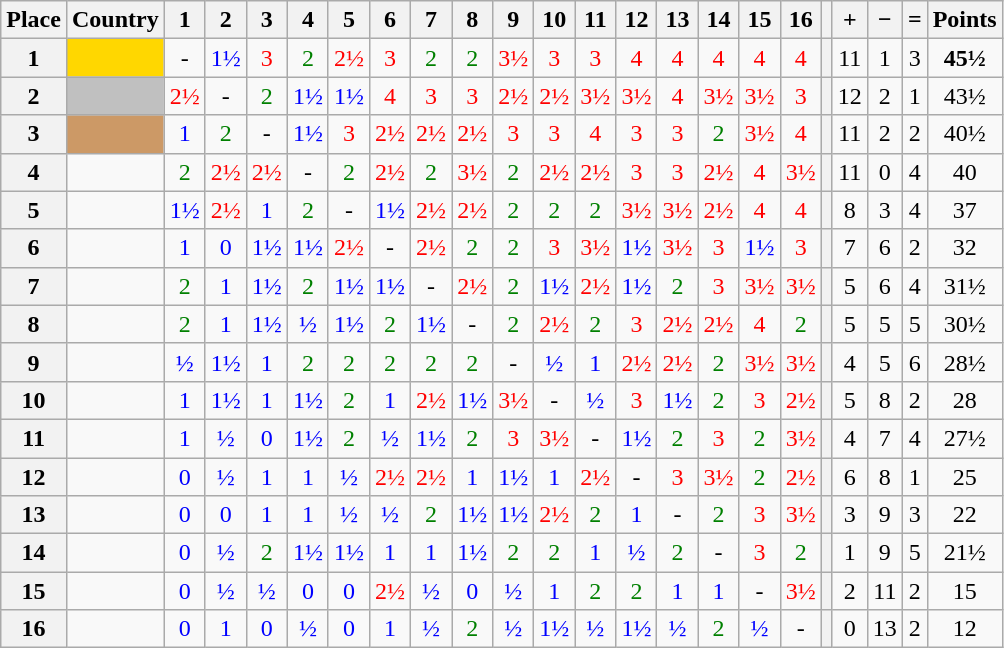<table class="wikitable" style="text-align:center">
<tr>
<th>Place</th>
<th>Country</th>
<th>1</th>
<th>2</th>
<th>3</th>
<th>4</th>
<th>5</th>
<th>6</th>
<th>7</th>
<th>8</th>
<th>9</th>
<th>10</th>
<th>11</th>
<th>12</th>
<th>13</th>
<th>14</th>
<th>15</th>
<th>16</th>
<th></th>
<th>+</th>
<th>−</th>
<th>=</th>
<th>Points</th>
</tr>
<tr>
<th>1</th>
<td align=left bgcolor="gold"></td>
<td>-</td>
<td style="color: blue;">1½</td>
<td style="color: red;">3</td>
<td style="color: green">2</td>
<td style="color: red;">2½</td>
<td style="color: red;">3</td>
<td style="color: green">2</td>
<td style="color: green">2</td>
<td style="color: red;">3½</td>
<td style="color: red;">3</td>
<td style="color: red;">3</td>
<td style="color: red;">4</td>
<td style="color: red;">4</td>
<td style="color: red;">4</td>
<td style="color: red;">4</td>
<td style="color: red;">4</td>
<th></th>
<td>11</td>
<td>1</td>
<td>3</td>
<td><strong>45½</strong></td>
</tr>
<tr>
<th>2</th>
<td align=left bgcolor="silver"></td>
<td style="color: red;">2½</td>
<td>-</td>
<td style="color: green">2</td>
<td style="color: blue;">1½</td>
<td style="color: blue;">1½</td>
<td style="color: red;">4</td>
<td style="color: red;">3</td>
<td style="color: red;">3</td>
<td style="color: red;">2½</td>
<td style="color: red;">2½</td>
<td style="color: red;">3½</td>
<td style="color: red;">3½</td>
<td style="color: red;">4</td>
<td style="color: red;">3½</td>
<td style="color: red;">3½</td>
<td style="color: red;">3</td>
<th></th>
<td>12</td>
<td>2</td>
<td>1</td>
<td>43½</td>
</tr>
<tr>
<th>3</th>
<td align=left bgcolor="CC9966"></td>
<td style="color: blue;">1</td>
<td style="color: green">2</td>
<td>-</td>
<td style="color: blue;">1½</td>
<td style="color: red;">3</td>
<td style="color: red;">2½</td>
<td style="color: red;">2½</td>
<td style="color: red;">2½</td>
<td style="color: red;">3</td>
<td style="color: red;">3</td>
<td style="color: red;">4</td>
<td style="color: red;">3</td>
<td style="color: red;">3</td>
<td style="color: green">2</td>
<td style="color: red;">3½</td>
<td style="color: red;">4</td>
<th></th>
<td>11</td>
<td>2</td>
<td>2</td>
<td>40½</td>
</tr>
<tr>
<th>4</th>
<td align=left></td>
<td style="color: green">2</td>
<td style="color: red;">2½</td>
<td style="color: red;">2½</td>
<td>-</td>
<td style="color: green">2</td>
<td style="color: red;">2½</td>
<td style="color: green">2</td>
<td style="color: red;">3½</td>
<td style="color: green">2</td>
<td style="color: red;">2½</td>
<td style="color: red;">2½</td>
<td style="color: red;">3</td>
<td style="color: red;">3</td>
<td style="color: red;">2½</td>
<td style="color: red;">4</td>
<td style="color: red;">3½</td>
<th></th>
<td>11</td>
<td>0</td>
<td>4</td>
<td>40</td>
</tr>
<tr>
<th>5</th>
<td align=left></td>
<td style="color: blue;">1½</td>
<td style="color: red;">2½</td>
<td style="color: blue;">1</td>
<td style="color: green">2</td>
<td>-</td>
<td style="color: blue;">1½</td>
<td style="color: red;">2½</td>
<td style="color: red;">2½</td>
<td style="color: green">2</td>
<td style="color: green">2</td>
<td style="color: green">2</td>
<td style="color: red;">3½</td>
<td style="color: red;">3½</td>
<td style="color: red;">2½</td>
<td style="color: red;">4</td>
<td style="color: red;">4</td>
<th></th>
<td>8</td>
<td>3</td>
<td>4</td>
<td>37</td>
</tr>
<tr>
<th>6</th>
<td align=left></td>
<td style="color: blue;">1</td>
<td style="color: blue;">0</td>
<td style="color: blue;">1½</td>
<td style="color: blue;">1½</td>
<td style="color: red;">2½</td>
<td>-</td>
<td style="color: red;">2½</td>
<td style="color: green">2</td>
<td style="color: green">2</td>
<td style="color: red;">3</td>
<td style="color: red;">3½</td>
<td style="color: blue;">1½</td>
<td style="color: red;">3½</td>
<td style="color: red;">3</td>
<td style="color: blue;">1½</td>
<td style="color: red;">3</td>
<th></th>
<td>7</td>
<td>6</td>
<td>2</td>
<td>32</td>
</tr>
<tr>
<th>7</th>
<td align=left></td>
<td style="color: green">2</td>
<td style="color: blue;">1</td>
<td style="color: blue;">1½</td>
<td style="color: green">2</td>
<td style="color: blue;">1½</td>
<td style="color: blue;">1½</td>
<td>-</td>
<td style="color: red;">2½</td>
<td style="color: green">2</td>
<td style="color: blue;">1½</td>
<td style="color: red;">2½</td>
<td style="color: blue;">1½</td>
<td style="color: green">2</td>
<td style="color: red;">3</td>
<td style="color: red;">3½</td>
<td style="color: red;">3½</td>
<th></th>
<td>5</td>
<td>6</td>
<td>4</td>
<td>31½</td>
</tr>
<tr>
<th>8</th>
<td align=left></td>
<td style="color: green">2</td>
<td style="color: blue;">1</td>
<td style="color: blue;">1½</td>
<td style="color: blue;">½</td>
<td style="color: blue;">1½</td>
<td style="color: green">2</td>
<td style="color: blue;">1½</td>
<td>-</td>
<td style="color: green">2</td>
<td style="color: red;">2½</td>
<td style="color: green">2</td>
<td style="color: red;">3</td>
<td style="color: red;">2½</td>
<td style="color: red;">2½</td>
<td style="color: red;">4</td>
<td style="color: green">2</td>
<th></th>
<td>5</td>
<td>5</td>
<td>5</td>
<td>30½</td>
</tr>
<tr>
<th>9</th>
<td align=left></td>
<td style="color: blue;">½</td>
<td style="color: blue;">1½</td>
<td style="color: blue;">1</td>
<td style="color: green">2</td>
<td style="color: green">2</td>
<td style="color: green">2</td>
<td style="color: green">2</td>
<td style="color: green">2</td>
<td>-</td>
<td style="color: blue;">½</td>
<td style="color: blue;">1</td>
<td style="color: red;">2½</td>
<td style="color: red;">2½</td>
<td style="color: green">2</td>
<td style="color: red;">3½</td>
<td style="color: red;">3½</td>
<th></th>
<td>4</td>
<td>5</td>
<td>6</td>
<td>28½</td>
</tr>
<tr>
<th>10</th>
<td align=left></td>
<td style="color: blue;">1</td>
<td style="color: blue;">1½</td>
<td style="color: blue;">1</td>
<td style="color: blue;">1½</td>
<td style="color: green">2</td>
<td style="color: blue;">1</td>
<td style="color: red;">2½</td>
<td style="color: blue;">1½</td>
<td style="color: red;">3½</td>
<td>-</td>
<td style="color: blue;">½</td>
<td style="color: red;">3</td>
<td style="color: blue;">1½</td>
<td style="color: green">2</td>
<td style="color: red;">3</td>
<td style="color: red;">2½</td>
<th></th>
<td>5</td>
<td>8</td>
<td>2</td>
<td>28</td>
</tr>
<tr>
<th>11</th>
<td align=left></td>
<td style="color: blue;">1</td>
<td style="color: blue;">½</td>
<td style="color: blue;">0</td>
<td style="color: blue;">1½</td>
<td style="color: green">2</td>
<td style="color: blue;">½</td>
<td style="color: blue;">1½</td>
<td style="color: green">2</td>
<td style="color: red;">3</td>
<td style="color: red;">3½</td>
<td>-</td>
<td style="color: blue;">1½</td>
<td style="color: green">2</td>
<td style="color: red;">3</td>
<td style="color: green">2</td>
<td style="color: red;">3½</td>
<th></th>
<td>4</td>
<td>7</td>
<td>4</td>
<td>27½</td>
</tr>
<tr>
<th>12</th>
<td align=left></td>
<td style="color: blue;">0</td>
<td style="color: blue;">½</td>
<td style="color: blue;">1</td>
<td style="color: blue;">1</td>
<td style="color: blue;">½</td>
<td style="color: red;">2½</td>
<td style="color: red;">2½</td>
<td style="color: blue;">1</td>
<td style="color: blue;">1½</td>
<td style="color: blue;">1</td>
<td style="color: red;">2½</td>
<td>-</td>
<td style="color: red;">3</td>
<td style="color: red;">3½</td>
<td style="color: green">2</td>
<td style="color: red;">2½</td>
<th></th>
<td>6</td>
<td>8</td>
<td>1</td>
<td>25</td>
</tr>
<tr>
<th>13</th>
<td align=left></td>
<td style="color: blue;">0</td>
<td style="color: blue;">0</td>
<td style="color: blue;">1</td>
<td style="color: blue;">1</td>
<td style="color: blue;">½</td>
<td style="color: blue;">½</td>
<td style="color: green">2</td>
<td style="color: blue;">1½</td>
<td style="color: blue;">1½</td>
<td style="color: red;">2½</td>
<td style="color: green">2</td>
<td style="color: blue;">1</td>
<td>-</td>
<td style="color: green">2</td>
<td style="color: red;">3</td>
<td style="color: red;">3½</td>
<th></th>
<td>3</td>
<td>9</td>
<td>3</td>
<td>22</td>
</tr>
<tr>
<th>14</th>
<td align=left></td>
<td style="color: blue;">0</td>
<td style="color: blue;">½</td>
<td style="color: green">2</td>
<td style="color: blue;">1½</td>
<td style="color: blue;">1½</td>
<td style="color: blue;">1</td>
<td style="color: blue;">1</td>
<td style="color: blue;">1½</td>
<td style="color: green">2</td>
<td style="color: green">2</td>
<td style="color: blue;">1</td>
<td style="color: blue;">½</td>
<td style="color: green">2</td>
<td>-</td>
<td style="color: red;">3</td>
<td style="color: green">2</td>
<th></th>
<td>1</td>
<td>9</td>
<td>5</td>
<td>21½</td>
</tr>
<tr>
<th>15</th>
<td align=left></td>
<td style="color: blue;">0</td>
<td style="color: blue;">½</td>
<td style="color: blue;">½</td>
<td style="color: blue;">0</td>
<td style="color: blue;">0</td>
<td style="color: red;">2½</td>
<td style="color: blue;">½</td>
<td style="color: blue;">0</td>
<td style="color: blue;">½</td>
<td style="color: blue;">1</td>
<td style="color: green">2</td>
<td style="color: green">2</td>
<td style="color: blue;">1</td>
<td style="color: blue;">1</td>
<td>-</td>
<td style="color: red;">3½</td>
<th></th>
<td>2</td>
<td>11</td>
<td>2</td>
<td>15</td>
</tr>
<tr>
<th>16</th>
<td align=left></td>
<td style="color: blue;">0</td>
<td style="color: blue;">1</td>
<td style="color: blue;">0</td>
<td style="color: blue;">½</td>
<td style="color: blue;">0</td>
<td style="color: blue;">1</td>
<td style="color: blue;">½</td>
<td style="color: green">2</td>
<td style="color: blue;">½</td>
<td style="color: blue;">1½</td>
<td style="color: blue;">½</td>
<td style="color: blue;">1½</td>
<td style="color: blue;">½</td>
<td style="color: green">2</td>
<td style="color: blue;">½</td>
<td>-</td>
<th></th>
<td>0</td>
<td>13</td>
<td>2</td>
<td>12</td>
</tr>
</table>
